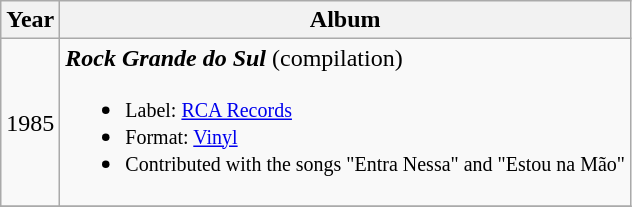<table class="wikitable">
<tr>
<th>Year</th>
<th>Album</th>
</tr>
<tr>
<td>1985</td>
<td><strong><em>Rock Grande do Sul</em></strong> (compilation)<br><ul><li><small>Label: <a href='#'>RCA Records</a></small></li><li><small>Format: <a href='#'>Vinyl</a></small></li><li><small>Contributed with the songs "Entra Nessa" and "Estou na Mão"</small></li></ul></td>
</tr>
<tr>
</tr>
</table>
